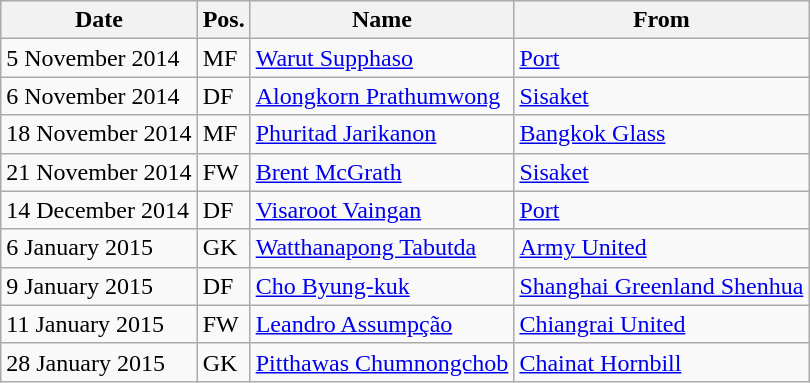<table class="wikitable">
<tr>
<th>Date</th>
<th>Pos.</th>
<th>Name</th>
<th>From</th>
</tr>
<tr>
<td>5 November 2014</td>
<td>MF</td>
<td> <a href='#'>Warut Supphaso</a></td>
<td> <a href='#'>Port</a></td>
</tr>
<tr>
<td>6 November 2014</td>
<td>DF</td>
<td> <a href='#'>Alongkorn Prathumwong</a></td>
<td> <a href='#'>Sisaket</a></td>
</tr>
<tr>
<td>18 November 2014</td>
<td>MF</td>
<td> <a href='#'>Phuritad Jarikanon</a></td>
<td> <a href='#'>Bangkok Glass</a></td>
</tr>
<tr>
<td>21 November 2014</td>
<td>FW</td>
<td> <a href='#'>Brent McGrath</a></td>
<td> <a href='#'>Sisaket</a></td>
</tr>
<tr>
<td>14 December 2014</td>
<td>DF</td>
<td> <a href='#'>Visaroot Vaingan</a></td>
<td> <a href='#'>Port</a></td>
</tr>
<tr>
<td>6 January 2015</td>
<td>GK</td>
<td> <a href='#'>Watthanapong Tabutda</a></td>
<td> <a href='#'>Army United</a></td>
</tr>
<tr>
<td>9 January 2015</td>
<td>DF</td>
<td> <a href='#'>Cho Byung-kuk</a></td>
<td> <a href='#'>Shanghai Greenland Shenhua</a></td>
</tr>
<tr>
<td>11 January 2015</td>
<td>FW</td>
<td> <a href='#'>Leandro Assumpção</a></td>
<td> <a href='#'>Chiangrai United</a></td>
</tr>
<tr>
<td>28 January 2015</td>
<td>GK</td>
<td> <a href='#'>Pitthawas Chumnongchob</a></td>
<td> <a href='#'>Chainat Hornbill</a></td>
</tr>
</table>
